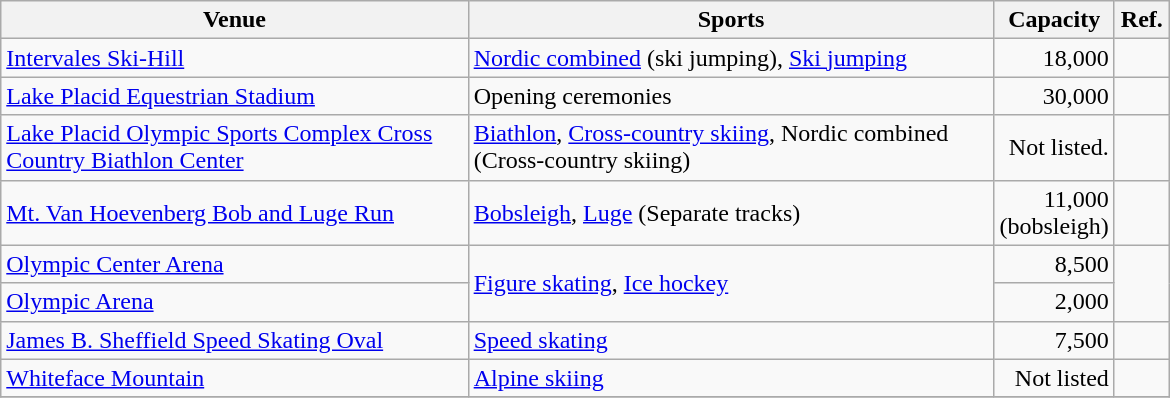<table class="wikitable sortable" width=780px>
<tr>
<th width=40%>Venue</th>
<th class="unsortable" width=45%>Sports</th>
<th width=10%>Capacity</th>
<th class="unsortable">Ref.</th>
</tr>
<tr>
<td><a href='#'>Intervales Ski-Hill</a></td>
<td><a href='#'>Nordic combined</a> (ski jumping), <a href='#'>Ski jumping</a></td>
<td align="right">18,000</td>
<td align=center></td>
</tr>
<tr>
<td><a href='#'>Lake Placid Equestrian Stadium</a></td>
<td>Opening ceremonies</td>
<td align="right">30,000</td>
<td align=center></td>
</tr>
<tr>
<td><a href='#'>Lake Placid Olympic Sports Complex Cross Country Biathlon Center</a></td>
<td><a href='#'>Biathlon</a>, <a href='#'>Cross-country skiing</a>, Nordic combined (Cross-country skiing)</td>
<td align="right">Not listed.</td>
<td align=center></td>
</tr>
<tr>
<td><a href='#'>Mt. Van Hoevenberg Bob and Luge Run</a></td>
<td><a href='#'>Bobsleigh</a>, <a href='#'>Luge</a> (Separate tracks)</td>
<td align="right">11,000 (bobsleigh)</td>
<td align=center></td>
</tr>
<tr>
<td><a href='#'>Olympic Center Arena</a></td>
<td rowspan=2><a href='#'>Figure skating</a>, <a href='#'>Ice hockey</a></td>
<td align="right">8,500</td>
<td align=center rowspan=2></td>
</tr>
<tr>
<td><a href='#'>Olympic Arena</a></td>
<td align="right">2,000</td>
</tr>
<tr>
<td><a href='#'>James B. Sheffield Speed Skating Oval</a></td>
<td><a href='#'>Speed skating</a></td>
<td align="right">7,500</td>
<td align=center></td>
</tr>
<tr>
<td><a href='#'>Whiteface Mountain</a></td>
<td><a href='#'>Alpine skiing</a></td>
<td align="right">Not listed</td>
<td align=center></td>
</tr>
<tr>
</tr>
</table>
